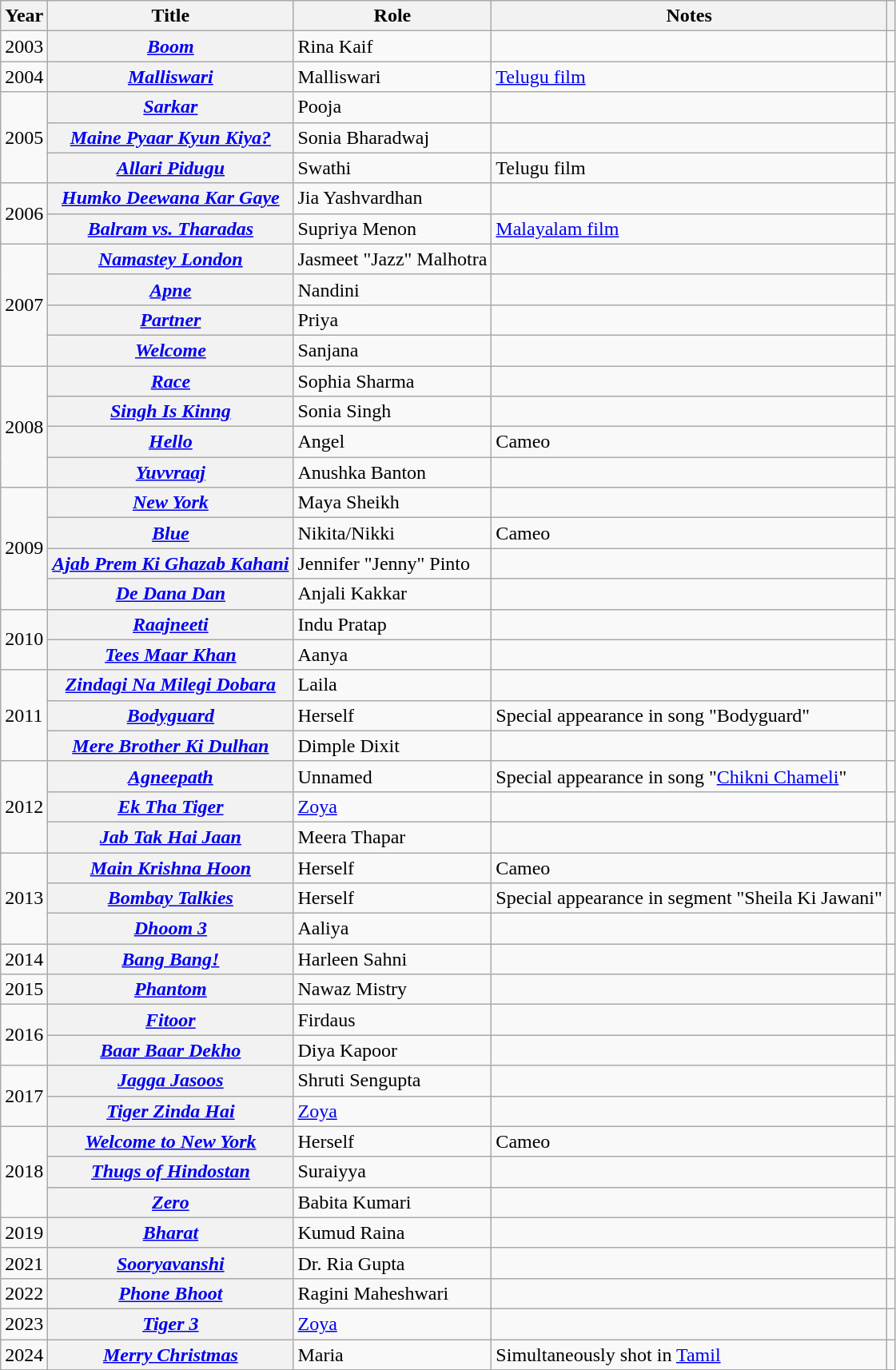<table class="wikitable sortable plainrowheaders">
<tr>
<th scope="col">Year</th>
<th scope="col">Title</th>
<th scope="col">Role</th>
<th scope="col" class="unsortable">Notes</th>
<th scope="col" class="unsortable"></th>
</tr>
<tr>
<td>2003</td>
<th scope="row"><em><a href='#'>Boom</a></em></th>
<td>Rina Kaif</td>
<td></td>
<td style="text-align: center;"></td>
</tr>
<tr>
<td>2004</td>
<th scope="row"><em><a href='#'>Malliswari</a></em></th>
<td>Malliswari</td>
<td><a href='#'>Telugu film</a></td>
<td style="text-align: center;"></td>
</tr>
<tr>
<td rowspan="3">2005</td>
<th scope="row"><em><a href='#'>Sarkar</a></em></th>
<td>Pooja</td>
<td></td>
<td style="text-align: center;"></td>
</tr>
<tr>
<th scope="row"><em><a href='#'>Maine Pyaar Kyun Kiya?</a></em></th>
<td>Sonia Bharadwaj</td>
<td></td>
<td style="text-align: center;"></td>
</tr>
<tr>
<th scope="row"><em><a href='#'>Allari Pidugu</a></em></th>
<td>Swathi</td>
<td>Telugu film</td>
<td style="text-align: center;"></td>
</tr>
<tr>
<td rowspan="2">2006</td>
<th scope="row"><em><a href='#'>Humko Deewana Kar Gaye</a></em></th>
<td>Jia Yashvardhan</td>
<td></td>
<td style="text-align: center;"></td>
</tr>
<tr>
<th scope="row"><em><a href='#'>Balram vs. Tharadas</a></em></th>
<td>Supriya Menon</td>
<td><a href='#'>Malayalam film</a></td>
<td style="text-align: center;"></td>
</tr>
<tr>
<td rowspan="4">2007</td>
<th scope="row"><em><a href='#'>Namastey London</a></em></th>
<td>Jasmeet "Jazz" Malhotra</td>
<td></td>
<td style="text-align: center;"></td>
</tr>
<tr>
<th scope="row"><em><a href='#'>Apne</a></em></th>
<td>Nandini</td>
<td></td>
<td style="text-align: center;"></td>
</tr>
<tr>
<th scope="row"><em><a href='#'>Partner</a></em></th>
<td>Priya</td>
<td></td>
<td style="text-align: center;"></td>
</tr>
<tr>
<th scope="row"><em><a href='#'>Welcome</a></em></th>
<td>Sanjana</td>
<td></td>
<td style="text-align: center;"></td>
</tr>
<tr>
<td rowspan="4">2008</td>
<th scope="row"><em><a href='#'>Race</a></em></th>
<td>Sophia Sharma</td>
<td></td>
<td style="text-align: center;"></td>
</tr>
<tr>
<th scope="row"><em><a href='#'>Singh Is Kinng</a></em></th>
<td>Sonia Singh</td>
<td></td>
<td style="text-align: center;"></td>
</tr>
<tr>
<th scope="row"><em><a href='#'>Hello</a></em></th>
<td>Angel</td>
<td>Cameo</td>
<td style="text-align: center;"></td>
</tr>
<tr>
<th scope="row"><em><a href='#'>Yuvvraaj</a></em></th>
<td>Anushka Banton</td>
<td></td>
<td style="text-align: center;"></td>
</tr>
<tr>
<td rowspan="4">2009</td>
<th scope="row"><em><a href='#'>New York</a></em></th>
<td>Maya Sheikh</td>
<td></td>
<td style="text-align: center;"></td>
</tr>
<tr>
<th scope="row"><em><a href='#'>Blue</a></em></th>
<td>Nikita/Nikki</td>
<td>Cameo</td>
<td style="text-align: center;"></td>
</tr>
<tr>
<th scope="row"><em><a href='#'>Ajab Prem Ki Ghazab Kahani</a></em></th>
<td>Jennifer "Jenny" Pinto</td>
<td></td>
<td style="text-align: center;"></td>
</tr>
<tr>
<th scope="row"><em><a href='#'>De Dana Dan</a></em></th>
<td>Anjali Kakkar</td>
<td></td>
<td style="text-align: center;"></td>
</tr>
<tr>
<td rowspan="2">2010</td>
<th scope="row"><em><a href='#'>Raajneeti</a></em></th>
<td>Indu Pratap</td>
<td></td>
<td style="text-align: center;"></td>
</tr>
<tr>
<th scope="row"><em><a href='#'>Tees Maar Khan</a></em></th>
<td>Aanya</td>
<td></td>
<td style="text-align: center;"></td>
</tr>
<tr>
<td rowspan="3">2011</td>
<th scope="row"><em><a href='#'>Zindagi Na Milegi Dobara</a></em></th>
<td>Laila</td>
<td></td>
<td style="text-align: center;"></td>
</tr>
<tr>
<th scope="row"><em><a href='#'>Bodyguard</a></em></th>
<td>Herself</td>
<td>Special appearance in song "Bodyguard"</td>
<td style="text-align: center;"></td>
</tr>
<tr>
<th scope="row"><em><a href='#'>Mere Brother Ki Dulhan</a></em></th>
<td>Dimple Dixit</td>
<td></td>
<td style="text-align: center;"></td>
</tr>
<tr>
<td rowspan="3">2012</td>
<th scope="row"><em><a href='#'>Agneepath</a></em></th>
<td>Unnamed</td>
<td>Special appearance in song "<a href='#'>Chikni Chameli</a>"</td>
<td style="text-align: center;"></td>
</tr>
<tr>
<th scope="row"><em><a href='#'>Ek Tha Tiger</a></em></th>
<td><a href='#'>Zoya</a></td>
<td></td>
<td style="text-align: center;"></td>
</tr>
<tr>
<th scope="row"><em><a href='#'>Jab Tak Hai Jaan</a></em></th>
<td>Meera Thapar</td>
<td></td>
<td style="text-align: center;"></td>
</tr>
<tr>
<td rowspan="3">2013</td>
<th scope="row"><em><a href='#'>Main Krishna Hoon</a></em></th>
<td>Herself</td>
<td>Cameo</td>
<td style="text-align: center;"></td>
</tr>
<tr>
<th scope="row"><em><a href='#'>Bombay Talkies</a></em></th>
<td>Herself</td>
<td>Special appearance in segment "Sheila Ki Jawani"</td>
<td style="text-align: center;"></td>
</tr>
<tr>
<th scope="row"><em><a href='#'>Dhoom 3</a></em></th>
<td>Aaliya</td>
<td></td>
<td style="text-align: center;"></td>
</tr>
<tr>
<td>2014</td>
<th scope="row"><em><a href='#'>Bang Bang!</a></em></th>
<td>Harleen Sahni</td>
<td></td>
<td style="text-align: center;"></td>
</tr>
<tr>
<td>2015</td>
<th scope="row"><em><a href='#'>Phantom</a></em></th>
<td>Nawaz Mistry</td>
<td></td>
<td style="text-align: center;"></td>
</tr>
<tr>
<td rowspan="2">2016</td>
<th scope="row"><em><a href='#'>Fitoor</a></em></th>
<td>Firdaus</td>
<td></td>
<td style="text-align: center;"></td>
</tr>
<tr>
<th scope="row"><em><a href='#'>Baar Baar Dekho</a></em></th>
<td>Diya Kapoor</td>
<td></td>
<td style="text-align: center;"></td>
</tr>
<tr>
<td rowspan="2">2017</td>
<th scope="row"><em><a href='#'>Jagga Jasoos</a></em></th>
<td>Shruti Sengupta</td>
<td></td>
<td style="text-align: center;"></td>
</tr>
<tr>
<th scope="row"><em><a href='#'>Tiger Zinda Hai</a></em></th>
<td><a href='#'>Zoya</a></td>
<td></td>
<td style="text-align: center;"></td>
</tr>
<tr>
<td rowspan="3">2018</td>
<th scope="row"><em><a href='#'>Welcome to New York</a></em></th>
<td>Herself</td>
<td>Cameo</td>
<td style="text-align: center;"></td>
</tr>
<tr>
<th scope="row"><em><a href='#'>Thugs of Hindostan</a></em></th>
<td>Suraiyya</td>
<td></td>
<td style="text-align: center;"></td>
</tr>
<tr>
<th scope="row"><em><a href='#'>Zero</a></em></th>
<td>Babita Kumari</td>
<td></td>
<td style="text-align: center;"></td>
</tr>
<tr>
<td>2019</td>
<th scope="row"><em><a href='#'>Bharat</a></em></th>
<td>Kumud Raina</td>
<td></td>
<td style="text-align: center;"></td>
</tr>
<tr>
<td>2021</td>
<th scope="row"><em><a href='#'>Sooryavanshi</a></em></th>
<td>Dr. Ria Gupta</td>
<td></td>
<td style= "text-align:center;"></td>
</tr>
<tr>
<td>2022</td>
<th scope="row"><em><a href='#'>Phone Bhoot</a></em></th>
<td>Ragini Maheshwari</td>
<td></td>
<td style= "text-align:center;"></td>
</tr>
<tr>
<td>2023</td>
<th scope="row"><em><a href='#'>Tiger 3</a></em></th>
<td><a href='#'>Zoya</a></td>
<td></td>
<td style= "text-align:center;"></td>
</tr>
<tr>
<td>2024</td>
<th scope="row"><em><a href='#'>Merry Christmas</a></em></th>
<td>Maria</td>
<td>Simultaneously shot in <a href='#'>Tamil</a></td>
<td style= "text-align:center;"></td>
</tr>
</table>
